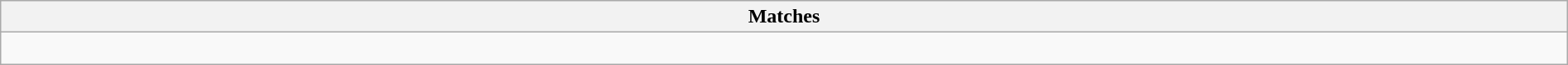<table class="wikitable collapsible collapsed" style="width:100%;">
<tr>
<th>Matches</th>
</tr>
<tr>
<td><br></td>
</tr>
</table>
